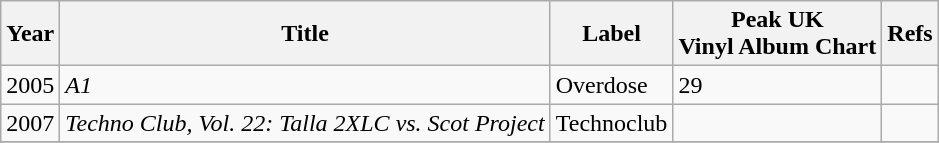<table class="wikitable">
<tr>
<th>Year</th>
<th>Title</th>
<th>Label</th>
<th>Peak UK <br>Vinyl Album Chart</th>
<th>Refs</th>
</tr>
<tr>
<td>2005</td>
<td><em>A1</em></td>
<td>Overdose</td>
<td>29</td>
<td></td>
</tr>
<tr>
<td>2007</td>
<td><em>Techno Club, Vol. 22: Talla 2XLC vs. Scot Project</em></td>
<td>Technoclub</td>
<td></td>
<td></td>
</tr>
<tr>
</tr>
</table>
